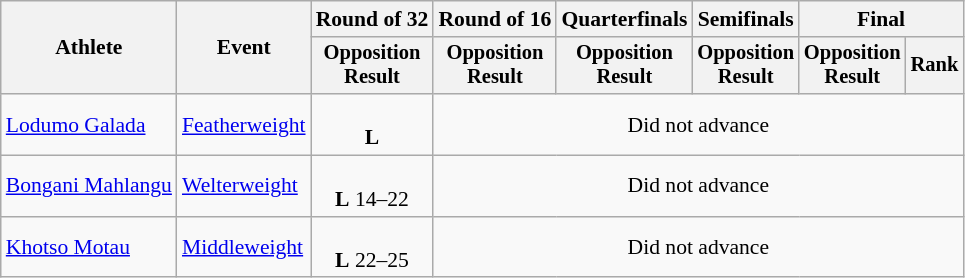<table class="wikitable" style="font-size:90%">
<tr>
<th rowspan="2">Athlete</th>
<th rowspan="2">Event</th>
<th>Round of 32</th>
<th>Round of 16</th>
<th>Quarterfinals</th>
<th>Semifinals</th>
<th colspan=2>Final</th>
</tr>
<tr style="font-size:95%">
<th>Opposition<br>Result</th>
<th>Opposition<br>Result</th>
<th>Opposition<br>Result</th>
<th>Opposition<br>Result</th>
<th>Opposition<br>Result</th>
<th>Rank</th>
</tr>
<tr align=center>
<td align=left><a href='#'>Lodumo Galada</a></td>
<td align=left><a href='#'>Featherweight</a></td>
<td><br><strong>L</strong> </td>
<td colspan=5>Did not advance</td>
</tr>
<tr align=center>
<td align=left><a href='#'>Bongani Mahlangu</a></td>
<td align=left><a href='#'>Welterweight</a></td>
<td><br><strong>L</strong> 14–22</td>
<td colspan=5>Did not advance</td>
</tr>
<tr align=center>
<td align=left><a href='#'>Khotso Motau</a></td>
<td align=left><a href='#'>Middleweight</a></td>
<td><br><strong>L</strong> 22–25</td>
<td colspan=5>Did not advance</td>
</tr>
</table>
